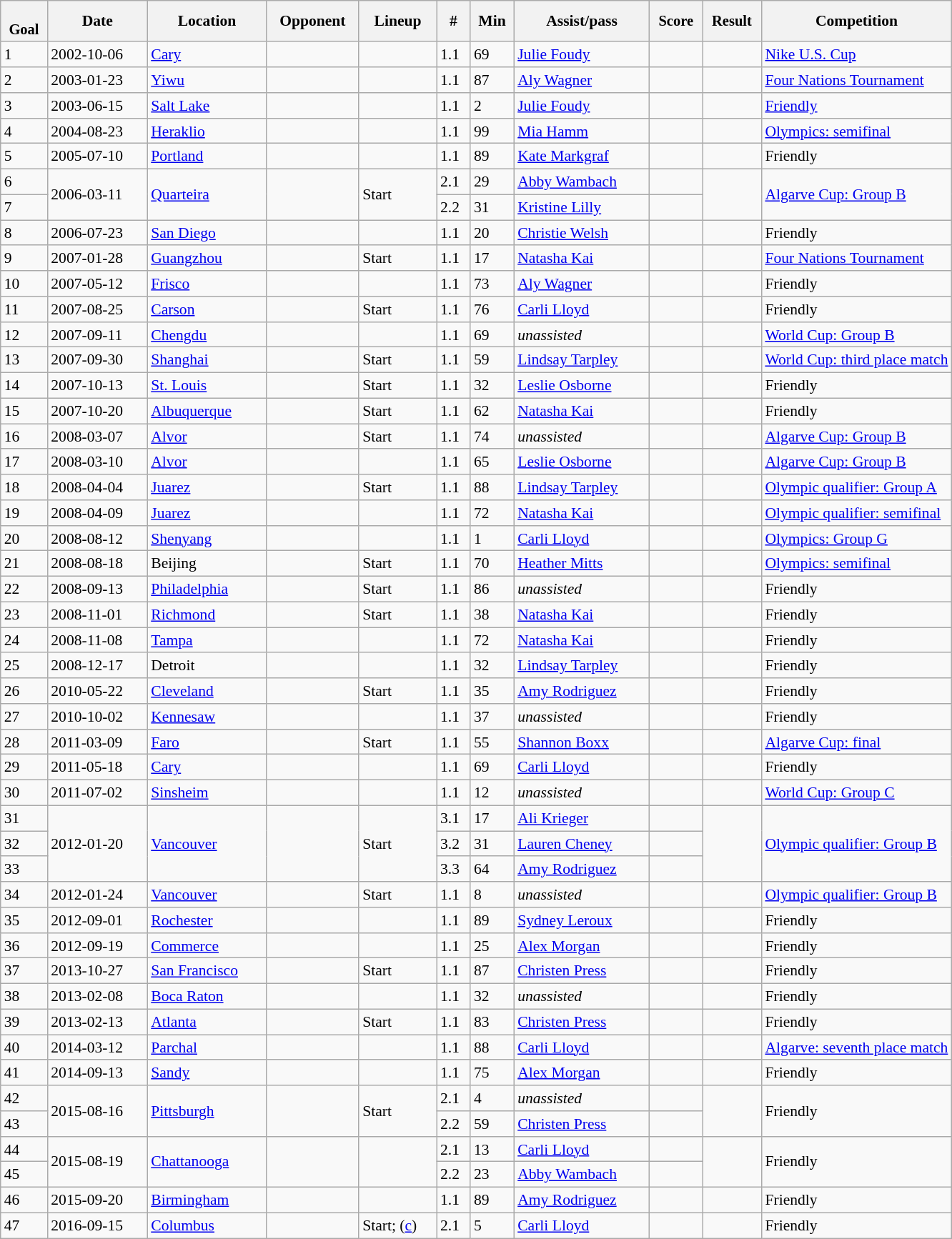<table class="wikitable collapsible sortable" style="font-size:90%">
<tr>
<th data-sort-type="number" style="font-size:95%;"><br>Goal</th>
<th>Date</th>
<th>Location</th>
<th>Opponent</th>
<th data-sort-type="number">Lineup</th>
<th>#</th>
<th data-sort-type="number">Min</th>
<th>Assist/pass</th>
<th data-sort-type="number" style="font-size:95%;">Score</th>
<th data-sort-type="number" style="font-size:95%;">Result</th>
<th width="20%">Competition</th>
</tr>
<tr>
<td>1</td>
<td>2002-10-06</td>
<td><a href='#'>Cary</a></td>
<td></td>
<td></td>
<td>1.1</td>
<td>69</td>
<td><a href='#'>Julie Foudy</a></td>
<td></td>
<td></td>
<td><a href='#'>Nike U.S. Cup</a></td>
</tr>
<tr>
<td>2</td>
<td>2003-01-23</td>
<td><a href='#'>Yiwu</a></td>
<td></td>
<td></td>
<td>1.1</td>
<td>87</td>
<td><a href='#'>Aly Wagner</a></td>
<td></td>
<td></td>
<td><a href='#'>Four Nations Tournament</a></td>
</tr>
<tr>
<td>3</td>
<td>2003-06-15</td>
<td><a href='#'>Salt Lake</a></td>
<td></td>
<td></td>
<td>1.1</td>
<td>2</td>
<td><a href='#'>Julie Foudy</a></td>
<td></td>
<td></td>
<td><a href='#'>Friendly</a></td>
</tr>
<tr>
<td>4</td>
<td>2004-08-23</td>
<td><a href='#'>Heraklio</a></td>
<td></td>
<td></td>
<td>1.1</td>
<td>99</td>
<td><a href='#'>Mia Hamm</a></td>
<td></td>
<td></td>
<td><a href='#'>Olympics: semifinal</a></td>
</tr>
<tr>
<td>5</td>
<td>2005-07-10</td>
<td><a href='#'>Portland</a></td>
<td></td>
<td></td>
<td>1.1</td>
<td>89</td>
<td><a href='#'>Kate Markgraf</a></td>
<td></td>
<td></td>
<td>Friendly</td>
</tr>
<tr>
<td>6</td>
<td rowspan=2>2006-03-11</td>
<td rowspan=2><a href='#'>Quarteira</a></td>
<td rowspan=2></td>
<td rowspan=2>Start</td>
<td>2.1</td>
<td>29</td>
<td><a href='#'>Abby Wambach</a></td>
<td></td>
<td rowspan=2></td>
<td rowspan=2 ><a href='#'>Algarve Cup: Group B</a></td>
</tr>
<tr>
<td>7</td>
<td>2.2</td>
<td>31</td>
<td><a href='#'>Kristine Lilly</a></td>
<td></td>
</tr>
<tr>
<td>8</td>
<td>2006-07-23</td>
<td><a href='#'>San Diego</a></td>
<td></td>
<td></td>
<td>1.1</td>
<td>20</td>
<td><a href='#'>Christie Welsh</a></td>
<td></td>
<td></td>
<td>Friendly</td>
</tr>
<tr>
<td>9</td>
<td>2007-01-28</td>
<td><a href='#'>Guangzhou</a></td>
<td></td>
<td>Start</td>
<td>1.1</td>
<td>17</td>
<td><a href='#'>Natasha Kai</a></td>
<td></td>
<td></td>
<td><a href='#'>Four Nations Tournament</a></td>
</tr>
<tr>
<td>10</td>
<td>2007-05-12</td>
<td><a href='#'>Frisco</a></td>
<td></td>
<td></td>
<td>1.1</td>
<td>73</td>
<td><a href='#'>Aly Wagner</a></td>
<td></td>
<td></td>
<td>Friendly</td>
</tr>
<tr>
<td>11</td>
<td>2007-08-25</td>
<td><a href='#'>Carson</a></td>
<td></td>
<td>Start</td>
<td>1.1</td>
<td>76</td>
<td><a href='#'>Carli Lloyd</a></td>
<td></td>
<td></td>
<td>Friendly</td>
</tr>
<tr>
<td>12</td>
<td>2007-09-11</td>
<td><a href='#'>Chengdu</a></td>
<td></td>
<td></td>
<td>1.1</td>
<td>69</td>
<td><em>unassisted</em></td>
<td></td>
<td></td>
<td><a href='#'>World Cup: Group B</a></td>
</tr>
<tr>
<td>13</td>
<td>2007-09-30</td>
<td><a href='#'>Shanghai</a></td>
<td></td>
<td>Start</td>
<td>1.1</td>
<td>59</td>
<td><a href='#'>Lindsay Tarpley</a></td>
<td></td>
<td></td>
<td><a href='#'>World Cup: third place match</a></td>
</tr>
<tr>
<td>14</td>
<td>2007-10-13</td>
<td><a href='#'>St. Louis</a></td>
<td></td>
<td>Start</td>
<td>1.1</td>
<td>32</td>
<td><a href='#'>Leslie Osborne</a></td>
<td></td>
<td></td>
<td>Friendly</td>
</tr>
<tr>
<td>15</td>
<td>2007-10-20</td>
<td><a href='#'>Albuquerque</a></td>
<td></td>
<td>Start</td>
<td>1.1</td>
<td>62</td>
<td><a href='#'>Natasha Kai</a></td>
<td></td>
<td></td>
<td>Friendly</td>
</tr>
<tr>
<td>16</td>
<td>2008-03-07</td>
<td><a href='#'>Alvor</a></td>
<td></td>
<td>Start</td>
<td>1.1</td>
<td>74</td>
<td><em>unassisted</em></td>
<td></td>
<td></td>
<td><a href='#'>Algarve Cup: Group B</a></td>
</tr>
<tr>
<td>17</td>
<td>2008-03-10</td>
<td><a href='#'>Alvor</a></td>
<td></td>
<td></td>
<td>1.1</td>
<td>65</td>
<td><a href='#'>Leslie Osborne</a></td>
<td></td>
<td></td>
<td><a href='#'>Algarve Cup: Group B</a></td>
</tr>
<tr>
<td>18</td>
<td>2008-04-04</td>
<td><a href='#'>Juarez</a></td>
<td></td>
<td>Start</td>
<td>1.1</td>
<td>88</td>
<td><a href='#'>Lindsay Tarpley</a></td>
<td></td>
<td></td>
<td><a href='#'>Olympic qualifier: Group A</a></td>
</tr>
<tr>
<td>19</td>
<td>2008-04-09</td>
<td><a href='#'>Juarez</a></td>
<td></td>
<td></td>
<td>1.1</td>
<td>72</td>
<td><a href='#'>Natasha Kai</a></td>
<td></td>
<td></td>
<td><a href='#'>Olympic qualifier: semifinal</a></td>
</tr>
<tr>
<td>20</td>
<td>2008-08-12</td>
<td><a href='#'>Shenyang</a></td>
<td></td>
<td></td>
<td>1.1</td>
<td>1</td>
<td><a href='#'>Carli Lloyd</a></td>
<td></td>
<td></td>
<td><a href='#'>Olympics: Group G</a></td>
</tr>
<tr>
<td>21</td>
<td>2008-08-18</td>
<td>Beijing</td>
<td></td>
<td>Start</td>
<td>1.1</td>
<td>70</td>
<td><a href='#'>Heather Mitts</a></td>
<td></td>
<td></td>
<td><a href='#'>Olympics: semifinal</a></td>
</tr>
<tr>
<td>22</td>
<td>2008-09-13</td>
<td><a href='#'>Philadelphia</a></td>
<td></td>
<td>Start</td>
<td>1.1</td>
<td>86</td>
<td><em>unassisted</em></td>
<td></td>
<td></td>
<td>Friendly</td>
</tr>
<tr>
<td>23</td>
<td>2008-11-01</td>
<td><a href='#'>Richmond</a></td>
<td></td>
<td>Start</td>
<td>1.1</td>
<td>38</td>
<td><a href='#'>Natasha Kai</a></td>
<td></td>
<td></td>
<td>Friendly</td>
</tr>
<tr>
<td>24</td>
<td>2008-11-08</td>
<td><a href='#'>Tampa</a></td>
<td></td>
<td></td>
<td>1.1</td>
<td>72</td>
<td><a href='#'>Natasha Kai</a></td>
<td></td>
<td></td>
<td>Friendly</td>
</tr>
<tr>
<td>25</td>
<td>2008-12-17</td>
<td>Detroit</td>
<td></td>
<td></td>
<td>1.1</td>
<td>32</td>
<td><a href='#'>Lindsay Tarpley</a></td>
<td></td>
<td></td>
<td>Friendly</td>
</tr>
<tr>
<td>26</td>
<td>2010-05-22</td>
<td><a href='#'>Cleveland</a></td>
<td></td>
<td>Start</td>
<td>1.1</td>
<td>35</td>
<td><a href='#'>Amy Rodriguez</a></td>
<td></td>
<td></td>
<td>Friendly</td>
</tr>
<tr>
<td>27</td>
<td>2010-10-02</td>
<td><a href='#'>Kennesaw</a></td>
<td></td>
<td></td>
<td>1.1</td>
<td>37</td>
<td><em>unassisted</em></td>
<td></td>
<td></td>
<td>Friendly</td>
</tr>
<tr>
<td>28</td>
<td>2011-03-09</td>
<td><a href='#'>Faro</a></td>
<td></td>
<td>Start</td>
<td>1.1</td>
<td>55</td>
<td><a href='#'>Shannon Boxx</a></td>
<td></td>
<td></td>
<td><a href='#'>Algarve Cup: final</a></td>
</tr>
<tr>
<td>29</td>
<td>2011-05-18</td>
<td><a href='#'>Cary</a></td>
<td></td>
<td></td>
<td>1.1</td>
<td>69</td>
<td><a href='#'>Carli Lloyd</a></td>
<td></td>
<td></td>
<td>Friendly</td>
</tr>
<tr>
<td>30</td>
<td>2011-07-02</td>
<td><a href='#'>Sinsheim</a></td>
<td></td>
<td></td>
<td>1.1</td>
<td>12</td>
<td><em>unassisted</em></td>
<td></td>
<td></td>
<td><a href='#'>World Cup: Group C</a></td>
</tr>
<tr>
<td>31</td>
<td rowspan=3>2012-01-20</td>
<td rowspan=3><a href='#'>Vancouver</a></td>
<td rowspan=3></td>
<td rowspan=3>Start</td>
<td>3.1</td>
<td>17</td>
<td><a href='#'>Ali Krieger</a></td>
<td></td>
<td rowspan=3></td>
<td rowspan=3 ><a href='#'>Olympic qualifier: Group B</a></td>
</tr>
<tr>
<td>32</td>
<td>3.2</td>
<td>31</td>
<td><a href='#'>Lauren Cheney</a></td>
<td></td>
</tr>
<tr>
<td>33</td>
<td>3.3</td>
<td>64</td>
<td><a href='#'>Amy Rodriguez</a></td>
<td></td>
</tr>
<tr>
<td>34</td>
<td>2012-01-24</td>
<td><a href='#'>Vancouver</a></td>
<td></td>
<td>Start</td>
<td>1.1</td>
<td>8</td>
<td><em>unassisted</em></td>
<td></td>
<td></td>
<td><a href='#'>Olympic qualifier: Group B</a></td>
</tr>
<tr>
<td>35</td>
<td>2012-09-01</td>
<td><a href='#'>Rochester</a></td>
<td></td>
<td></td>
<td>1.1</td>
<td>89</td>
<td><a href='#'>Sydney Leroux</a></td>
<td></td>
<td></td>
<td>Friendly</td>
</tr>
<tr>
<td>36</td>
<td>2012-09-19</td>
<td><a href='#'>Commerce</a></td>
<td></td>
<td></td>
<td>1.1</td>
<td>25</td>
<td><a href='#'>Alex Morgan</a></td>
<td></td>
<td></td>
<td>Friendly</td>
</tr>
<tr>
<td>37</td>
<td>2013-10-27</td>
<td><a href='#'>San Francisco</a></td>
<td></td>
<td>Start</td>
<td>1.1</td>
<td>87</td>
<td><a href='#'>Christen Press</a></td>
<td></td>
<td></td>
<td>Friendly</td>
</tr>
<tr>
<td>38</td>
<td>2013-02-08</td>
<td><a href='#'>Boca Raton</a></td>
<td></td>
<td></td>
<td>1.1</td>
<td>32</td>
<td><em>unassisted</em></td>
<td></td>
<td></td>
<td>Friendly</td>
</tr>
<tr>
<td>39</td>
<td>2013-02-13</td>
<td><a href='#'>Atlanta</a></td>
<td></td>
<td>Start</td>
<td>1.1</td>
<td>83</td>
<td><a href='#'>Christen Press</a></td>
<td></td>
<td></td>
<td>Friendly</td>
</tr>
<tr>
<td>40</td>
<td>2014-03-12</td>
<td><a href='#'>Parchal</a></td>
<td></td>
<td></td>
<td>1.1</td>
<td>88</td>
<td><a href='#'>Carli Lloyd</a></td>
<td></td>
<td></td>
<td><a href='#'>Algarve: seventh place match</a></td>
</tr>
<tr>
<td>41</td>
<td>2014-09-13</td>
<td><a href='#'>Sandy</a></td>
<td></td>
<td></td>
<td>1.1</td>
<td>75</td>
<td><a href='#'>Alex Morgan</a></td>
<td></td>
<td></td>
<td>Friendly</td>
</tr>
<tr>
<td>42</td>
<td rowspan=2>2015-08-16</td>
<td rowspan=2><a href='#'>Pittsburgh</a></td>
<td rowspan=2></td>
<td rowspan=2>Start</td>
<td>2.1</td>
<td>4</td>
<td><em>unassisted</em></td>
<td></td>
<td rowspan=2></td>
<td rowspan=2 >Friendly</td>
</tr>
<tr>
<td>43</td>
<td>2.2</td>
<td>59</td>
<td><a href='#'>Christen Press</a></td>
<td></td>
</tr>
<tr>
<td>44</td>
<td rowspan=2>2015-08-19</td>
<td rowspan=2><a href='#'>Chattanooga</a></td>
<td rowspan=2></td>
<td rowspan=2></td>
<td>2.1</td>
<td>13</td>
<td><a href='#'>Carli Lloyd</a></td>
<td></td>
<td rowspan=2></td>
<td rowspan=2 >Friendly</td>
</tr>
<tr>
<td>45</td>
<td>2.2</td>
<td>23</td>
<td><a href='#'>Abby Wambach</a></td>
<td></td>
</tr>
<tr>
<td>46</td>
<td>2015-09-20</td>
<td><a href='#'>Birmingham</a></td>
<td></td>
<td></td>
<td>1.1</td>
<td>89</td>
<td><a href='#'>Amy Rodriguez</a></td>
<td></td>
<td></td>
<td>Friendly</td>
</tr>
<tr>
<td>47</td>
<td>2016-09-15</td>
<td><a href='#'>Columbus</a></td>
<td></td>
<td>Start; (<span><a href='#'>c</a></span>)</td>
<td>2.1</td>
<td>5</td>
<td><a href='#'>Carli Lloyd</a></td>
<td></td>
<td></td>
<td>Friendly</td>
</tr>
</table>
